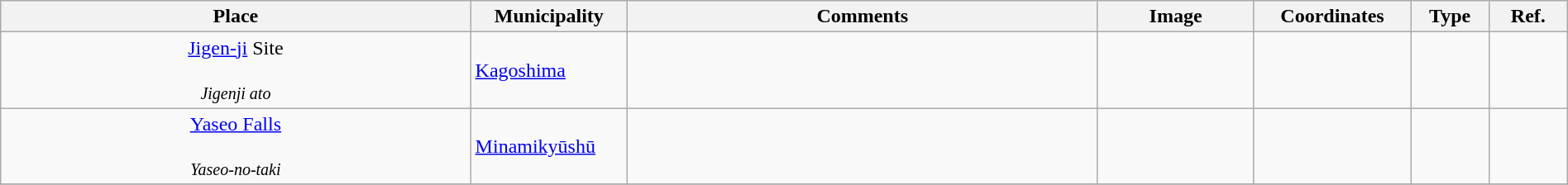<table class="wikitable sortable"  style="width:100%;">
<tr>
<th width="30%" align="left">Place</th>
<th width="10%" align="left">Municipality</th>
<th width="30%" align="left" class="unsortable">Comments</th>
<th width="10%" align="left"  class="unsortable">Image</th>
<th width="10%" align="left" class="unsortable">Coordinates</th>
<th width="5%" align="left">Type</th>
<th width="5%" align="left"  class="unsortable">Ref.</th>
</tr>
<tr>
<td align="center"><a href='#'>Jigen-ji</a> Site<br><br><small><em>Jigenji ato</em></small></td>
<td><a href='#'>Kagoshima</a></td>
<td></td>
<td></td>
<td></td>
<td></td>
<td></td>
</tr>
<tr>
<td align="center"><a href='#'>Yaseo Falls</a><br><br><small><em>Yaseo-no-taki</em></small></td>
<td><a href='#'>Minamikyūshū</a></td>
<td></td>
<td></td>
<td></td>
<td></td>
<td></td>
</tr>
<tr>
</tr>
</table>
